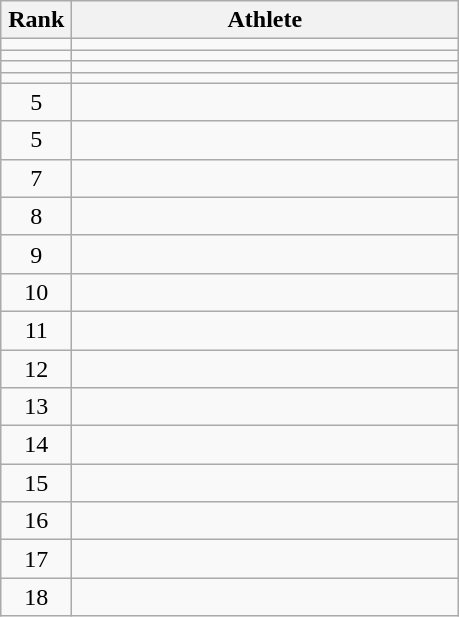<table class="wikitable" style="text-align: center;">
<tr>
<th width=40>Rank</th>
<th width=250>Athlete</th>
</tr>
<tr>
<td></td>
<td align="left"></td>
</tr>
<tr>
<td></td>
<td align="left"></td>
</tr>
<tr>
<td></td>
<td align="left"></td>
</tr>
<tr>
<td></td>
<td align="left"></td>
</tr>
<tr>
<td>5</td>
<td align="left"></td>
</tr>
<tr>
<td>5</td>
<td align="left"></td>
</tr>
<tr>
<td>7</td>
<td align="left"></td>
</tr>
<tr>
<td>8</td>
<td align="left"></td>
</tr>
<tr>
<td>9</td>
<td align="left"></td>
</tr>
<tr>
<td>10</td>
<td align="left"></td>
</tr>
<tr>
<td>11</td>
<td align="left"></td>
</tr>
<tr>
<td>12</td>
<td align="left"></td>
</tr>
<tr>
<td>13</td>
<td align="left"></td>
</tr>
<tr>
<td>14</td>
<td align="left"></td>
</tr>
<tr>
<td>15</td>
<td align="left"></td>
</tr>
<tr>
<td>16</td>
<td align="left"></td>
</tr>
<tr>
<td>17</td>
<td align="left"></td>
</tr>
<tr>
<td>18</td>
<td align="left"></td>
</tr>
</table>
